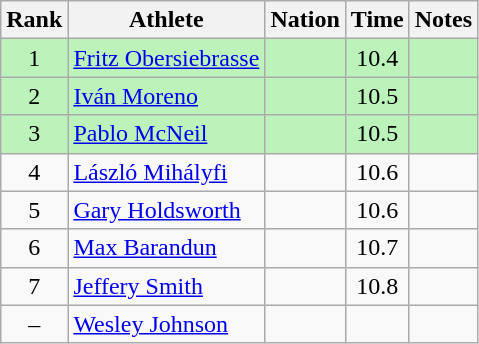<table class="wikitable sortable" style="text-align:center">
<tr>
<th>Rank</th>
<th>Athlete</th>
<th>Nation</th>
<th>Time</th>
<th>Notes</th>
</tr>
<tr bgcolor=bbf3bb>
<td>1</td>
<td align=left><a href='#'>Fritz Obersiebrasse</a></td>
<td align=left></td>
<td>10.4</td>
<td></td>
</tr>
<tr bgcolor=bbf3bb>
<td>2</td>
<td align=left><a href='#'>Iván Moreno</a></td>
<td align=left></td>
<td>10.5</td>
<td></td>
</tr>
<tr bgcolor=bbf3bb>
<td>3</td>
<td align=left><a href='#'>Pablo McNeil</a></td>
<td align=left></td>
<td>10.5</td>
<td></td>
</tr>
<tr>
<td>4</td>
<td align=left><a href='#'>László Mihályfi</a></td>
<td align=left></td>
<td>10.6</td>
<td></td>
</tr>
<tr>
<td>5</td>
<td align=left><a href='#'>Gary Holdsworth</a></td>
<td align=left></td>
<td>10.6</td>
<td></td>
</tr>
<tr>
<td>6</td>
<td align=left><a href='#'>Max Barandun</a></td>
<td align=left></td>
<td>10.7</td>
<td></td>
</tr>
<tr>
<td>7</td>
<td align=left><a href='#'>Jeffery Smith</a></td>
<td align=left></td>
<td>10.8</td>
<td></td>
</tr>
<tr>
<td data-sort-value=8>–</td>
<td align=left><a href='#'>Wesley Johnson</a></td>
<td align=left></td>
<td></td>
<td></td>
</tr>
</table>
